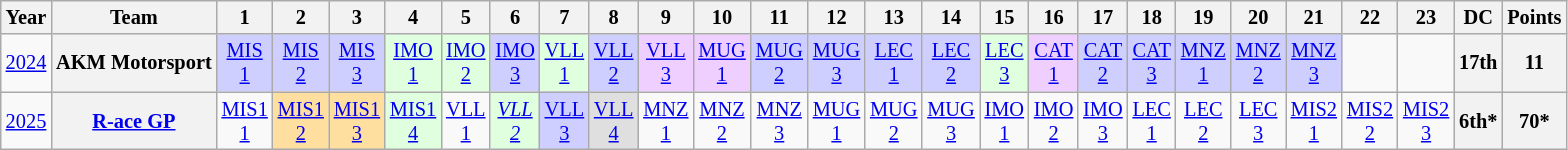<table class="wikitable" style="text-align:center; font-size:85%">
<tr>
<th>Year</th>
<th>Team</th>
<th>1</th>
<th>2</th>
<th>3</th>
<th>4</th>
<th>5</th>
<th>6</th>
<th>7</th>
<th>8</th>
<th>9</th>
<th>10</th>
<th>11</th>
<th>12</th>
<th>13</th>
<th>14</th>
<th>15</th>
<th>16</th>
<th>17</th>
<th>18</th>
<th>19</th>
<th>20</th>
<th>21</th>
<th>22</th>
<th>23</th>
<th>DC</th>
<th>Points</th>
</tr>
<tr>
<td><a href='#'>2024</a></td>
<th nowrap>AKM Motorsport</th>
<td style="background:#CFCFFF"><a href='#'>MIS<br>1</a><br></td>
<td style="background:#CFCFFF"><a href='#'>MIS<br>2</a><br></td>
<td style="background:#CFCFFF"><a href='#'>MIS<br>3</a><br></td>
<td style="background:#dfffdf"><a href='#'>IMO<br>1</a><br></td>
<td style="background:#dfffdf"><a href='#'>IMO<br>2</a><br></td>
<td style="background:#cfcfff"><a href='#'>IMO<br>3</a><br></td>
<td style="background:#DFFFDF"><a href='#'>VLL<br>1</a><br></td>
<td style="background:#cfcfff"><a href='#'>VLL<br>2</a><br></td>
<td style="background:#efcfff"><a href='#'>VLL<br>3</a><br></td>
<td style="background:#efcfff"><a href='#'>MUG<br>1</a><br></td>
<td style="background:#CFCFFF"><a href='#'>MUG<br>2</a><br></td>
<td style="background:#cfcfff"><a href='#'>MUG<br>3</a><br></td>
<td style="background:#cfcfff"><a href='#'>LEC<br>1</a><br></td>
<td style="background:#CFCFFF"><a href='#'>LEC<br>2</a><br></td>
<td style="background:#DFFFDF"><a href='#'>LEC<br>3</a><br></td>
<td style="background:#efcfff"><a href='#'>CAT<br>1</a><br></td>
<td style="background:#CFCFFF"><a href='#'>CAT<br>2</a><br></td>
<td style="background:#CFCFFF"><a href='#'>CAT<br>3</a><br></td>
<td style="background:#cfcfff"><a href='#'>MNZ<br>1</a><br></td>
<td style="background:#cfcfff"><a href='#'>MNZ<br>2</a><br></td>
<td style="background:#cfcfff"><a href='#'>MNZ<br>3</a><br></td>
<td></td>
<td></td>
<th style="background:#">17th</th>
<th style="background:#">11</th>
</tr>
<tr>
<td><a href='#'>2025</a></td>
<th nowrap><a href='#'>R-ace GP</a></th>
<td><a href='#'>MIS1<br>1</a></td>
<td style="background:#FFDF9F;"><a href='#'>MIS1<br>2</a><br></td>
<td style="background:#FFDF9F;"><a href='#'>MIS1<br>3</a><br></td>
<td style="background:#DFFFDF;"><a href='#'>MIS1<br>4</a><br></td>
<td style="background:#;"><a href='#'>VLL<br>1</a><br></td>
<td style="background:#DFFFDF;"><em><a href='#'>VLL<br>2</a></em><br></td>
<td style="background:#CFCFFF;"><a href='#'>VLL<br>3</a><br></td>
<td style="background:#DFDFDF;"><a href='#'>VLL<br>4</a><br></td>
<td style="background:#;"><a href='#'>MNZ<br>1</a><br></td>
<td style="background:#;"><a href='#'>MNZ<br>2</a><br></td>
<td style="background:#;"><a href='#'>MNZ<br>3</a><br></td>
<td style="background:#;"><a href='#'>MUG<br>1</a><br></td>
<td style="background:#;"><a href='#'>MUG<br>2</a><br></td>
<td style="background:#;"><a href='#'>MUG<br>3</a><br></td>
<td style="background:#;"><a href='#'>IMO<br>1</a><br></td>
<td style="background:#;"><a href='#'>IMO<br>2</a><br></td>
<td style="background:#;"><a href='#'>IMO<br>3</a><br></td>
<td style="background:#;"><a href='#'>LEC<br>1</a><br></td>
<td style="background:#;"><a href='#'>LEC<br>2</a><br></td>
<td style="background:#;"><a href='#'>LEC<br>3</a><br></td>
<td style="background:#;"><a href='#'>MIS2<br>1</a><br></td>
<td style="background:#;"><a href='#'>MIS2<br>2</a><br></td>
<td style="background:#;"><a href='#'>MIS2<br>3</a><br></td>
<th>6th*</th>
<th>70*</th>
</tr>
</table>
